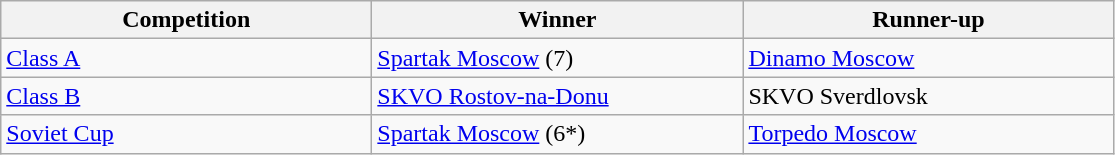<table class="wikitable">
<tr>
<th style="width:15em">Competition</th>
<th style="width:15em">Winner</th>
<th style="width:15em">Runner-up</th>
</tr>
<tr>
<td><a href='#'>Class A</a></td>
<td><a href='#'>Spartak Moscow</a> (7)</td>
<td><a href='#'>Dinamo Moscow</a></td>
</tr>
<tr>
<td><a href='#'>Class B</a></td>
<td><a href='#'>SKVO Rostov-na-Donu</a></td>
<td>SKVO Sverdlovsk</td>
</tr>
<tr>
<td><a href='#'>Soviet Cup</a></td>
<td><a href='#'>Spartak Moscow</a> (6*)</td>
<td><a href='#'>Torpedo Moscow</a></td>
</tr>
</table>
